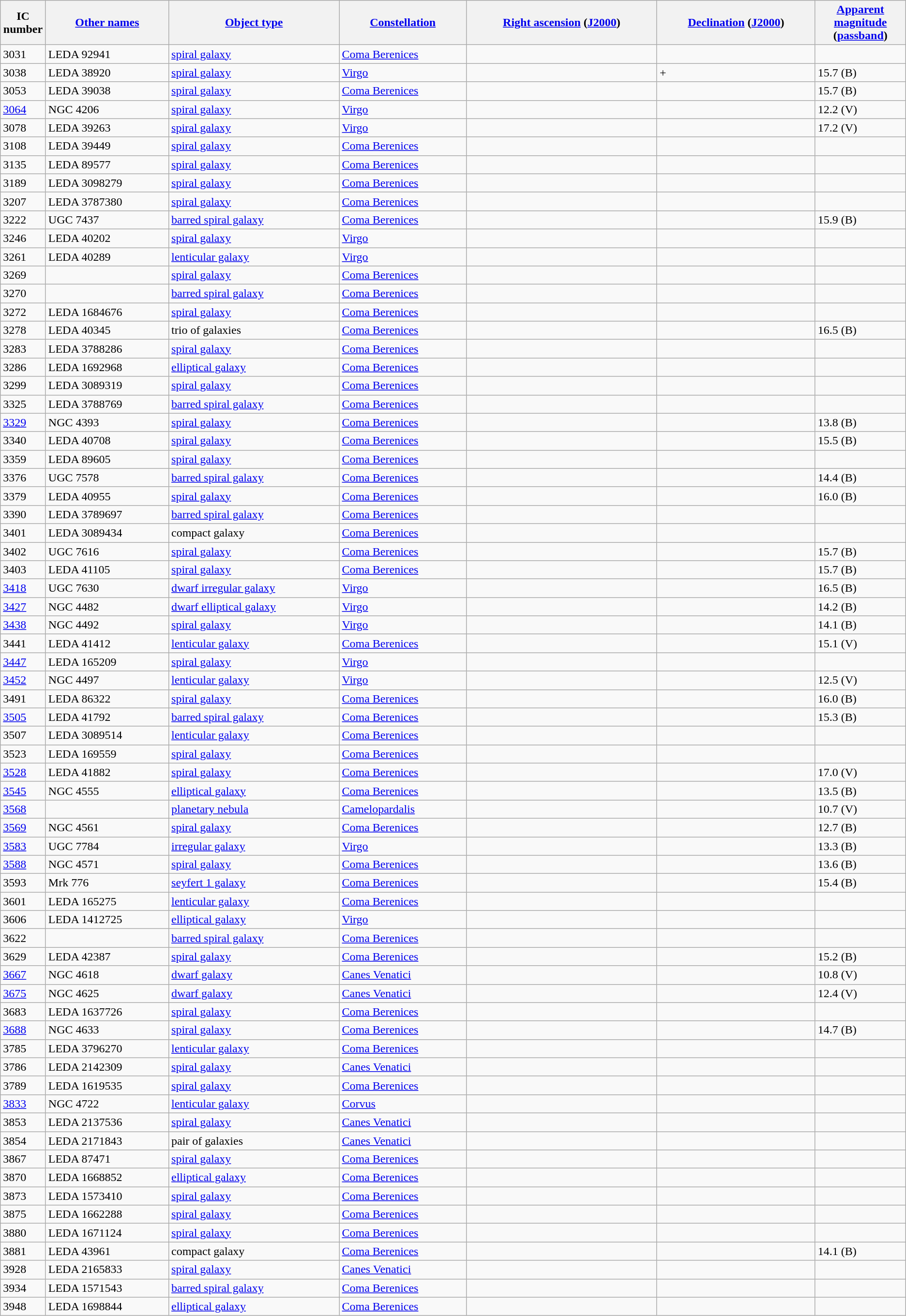<table class="wikitable sortable">
<tr>
<th style="width: 5%;">IC number</th>
<th><a href='#'>Other names</a></th>
<th><a href='#'>Object type</a></th>
<th><a href='#'>Constellation</a></th>
<th><a href='#'>Right ascension</a> (<a href='#'>J2000</a>)</th>
<th><a href='#'>Declination</a> (<a href='#'>J2000</a>)</th>
<th style="width: 10%;"><a href='#'>Apparent magnitude</a> (<a href='#'>passband</a>)</th>
</tr>
<tr>
<td>3031</td>
<td>LEDA 92941</td>
<td><a href='#'>spiral galaxy</a></td>
<td><a href='#'>Coma Berenices</a></td>
<td></td>
<td></td>
</tr>
<tr>
<td>3038</td>
<td>LEDA 38920</td>
<td><a href='#'>spiral galaxy</a></td>
<td><a href='#'>Virgo</a></td>
<td></td>
<td>+</td>
<td>15.7 (B)</td>
</tr>
<tr>
<td>3053</td>
<td>LEDA 39038</td>
<td><a href='#'>spiral galaxy</a></td>
<td><a href='#'>Coma Berenices</a></td>
<td></td>
<td></td>
<td>15.7 (B)</td>
</tr>
<tr>
<td><a href='#'>3064</a></td>
<td>NGC 4206</td>
<td><a href='#'>spiral galaxy</a></td>
<td><a href='#'>Virgo</a></td>
<td></td>
<td></td>
<td>12.2 (V)</td>
</tr>
<tr>
<td>3078</td>
<td>LEDA 39263</td>
<td><a href='#'>spiral galaxy</a></td>
<td><a href='#'>Virgo</a></td>
<td></td>
<td></td>
<td>17.2 (V)</td>
</tr>
<tr>
<td>3108</td>
<td>LEDA 39449</td>
<td><a href='#'>spiral galaxy</a></td>
<td><a href='#'>Coma Berenices</a></td>
<td></td>
<td></td>
<td></td>
</tr>
<tr>
<td>3135</td>
<td>LEDA 89577</td>
<td><a href='#'>spiral galaxy</a></td>
<td><a href='#'>Coma Berenices</a></td>
<td></td>
<td></td>
<td></td>
</tr>
<tr>
<td>3189</td>
<td>LEDA 3098279</td>
<td><a href='#'>spiral galaxy</a></td>
<td><a href='#'>Coma Berenices</a></td>
<td></td>
<td></td>
<td></td>
</tr>
<tr>
<td>3207</td>
<td>LEDA 3787380</td>
<td><a href='#'>spiral galaxy</a></td>
<td><a href='#'>Coma Berenices</a></td>
<td></td>
<td></td>
<td></td>
</tr>
<tr>
<td>3222</td>
<td>UGC 7437</td>
<td><a href='#'>barred spiral galaxy</a></td>
<td><a href='#'>Coma Berenices</a></td>
<td></td>
<td></td>
<td>15.9 (B)</td>
</tr>
<tr>
<td>3246</td>
<td>LEDA 40202</td>
<td><a href='#'>spiral galaxy</a></td>
<td><a href='#'>Virgo</a></td>
<td></td>
<td></td>
<td></td>
</tr>
<tr>
<td>3261</td>
<td>LEDA 40289</td>
<td><a href='#'>lenticular galaxy</a></td>
<td><a href='#'>Virgo</a></td>
<td></td>
<td></td>
<td></td>
</tr>
<tr>
<td>3269</td>
<td></td>
<td><a href='#'>spiral galaxy</a></td>
<td><a href='#'>Coma Berenices</a></td>
<td></td>
<td></td>
<td></td>
</tr>
<tr>
<td>3270</td>
<td></td>
<td><a href='#'>barred spiral galaxy</a></td>
<td><a href='#'>Coma Berenices</a></td>
<td></td>
<td></td>
<td></td>
</tr>
<tr>
<td>3272</td>
<td>LEDA 1684676</td>
<td><a href='#'>spiral galaxy</a></td>
<td><a href='#'>Coma Berenices</a></td>
<td></td>
<td></td>
<td></td>
</tr>
<tr>
<td>3278</td>
<td>LEDA 40345</td>
<td>trio of galaxies</td>
<td><a href='#'>Coma Berenices</a></td>
<td></td>
<td></td>
<td>16.5 (B)</td>
</tr>
<tr>
<td>3283</td>
<td>LEDA 3788286</td>
<td><a href='#'>spiral galaxy</a></td>
<td><a href='#'>Coma Berenices</a></td>
<td></td>
<td></td>
<td></td>
</tr>
<tr>
<td>3286</td>
<td>LEDA 1692968</td>
<td><a href='#'>elliptical galaxy</a></td>
<td><a href='#'>Coma Berenices</a></td>
<td></td>
<td></td>
<td></td>
</tr>
<tr>
<td>3299</td>
<td>LEDA 3089319</td>
<td><a href='#'>spiral galaxy</a></td>
<td><a href='#'>Coma Berenices</a></td>
<td></td>
<td></td>
<td></td>
</tr>
<tr>
<td>3325</td>
<td>LEDA 3788769</td>
<td><a href='#'>barred spiral galaxy</a></td>
<td><a href='#'>Coma Berenices</a></td>
<td></td>
<td></td>
<td></td>
</tr>
<tr>
<td><a href='#'>3329</a></td>
<td>NGC 4393</td>
<td><a href='#'>spiral galaxy</a></td>
<td><a href='#'>Coma Berenices</a></td>
<td></td>
<td></td>
<td>13.8 (B)</td>
</tr>
<tr>
<td>3340</td>
<td>LEDA 40708</td>
<td><a href='#'>spiral galaxy</a></td>
<td><a href='#'>Coma Berenices</a></td>
<td></td>
<td></td>
<td>15.5 (B)</td>
</tr>
<tr>
<td>3359</td>
<td>LEDA 89605</td>
<td><a href='#'>spiral galaxy</a></td>
<td><a href='#'>Coma Berenices</a></td>
<td></td>
<td></td>
<td></td>
</tr>
<tr>
<td>3376</td>
<td>UGC 7578</td>
<td><a href='#'>barred spiral galaxy</a></td>
<td><a href='#'>Coma Berenices</a></td>
<td></td>
<td></td>
<td>14.4 (B)</td>
</tr>
<tr>
<td>3379</td>
<td>LEDA 40955</td>
<td><a href='#'>spiral galaxy</a></td>
<td><a href='#'>Coma Berenices</a></td>
<td></td>
<td></td>
<td>16.0 (B)</td>
</tr>
<tr>
<td>3390</td>
<td>LEDA 3789697</td>
<td><a href='#'>barred spiral galaxy</a></td>
<td><a href='#'>Coma Berenices</a></td>
<td></td>
<td></td>
<td></td>
</tr>
<tr>
<td>3401</td>
<td>LEDA 3089434</td>
<td>compact galaxy</td>
<td><a href='#'>Coma Berenices</a></td>
<td></td>
<td></td>
<td></td>
</tr>
<tr>
<td>3402</td>
<td>UGC 7616</td>
<td><a href='#'>spiral galaxy</a></td>
<td><a href='#'>Coma Berenices</a></td>
<td></td>
<td></td>
<td>15.7 (B)</td>
</tr>
<tr>
<td>3403</td>
<td>LEDA 41105</td>
<td><a href='#'>spiral galaxy</a></td>
<td><a href='#'>Coma Berenices</a></td>
<td></td>
<td></td>
<td>15.7 (B)</td>
</tr>
<tr>
<td><a href='#'>3418</a></td>
<td>UGC 7630</td>
<td><a href='#'>dwarf irregular galaxy</a></td>
<td><a href='#'>Virgo</a></td>
<td></td>
<td></td>
<td>16.5 (B)</td>
</tr>
<tr>
<td><a href='#'>3427</a></td>
<td>NGC 4482</td>
<td><a href='#'>dwarf elliptical galaxy</a></td>
<td><a href='#'>Virgo</a></td>
<td></td>
<td></td>
<td>14.2 (B)</td>
</tr>
<tr>
<td><a href='#'>3438</a></td>
<td>NGC 4492</td>
<td><a href='#'>spiral galaxy</a></td>
<td><a href='#'>Virgo</a></td>
<td></td>
<td></td>
<td>14.1 (B)</td>
</tr>
<tr>
<td>3441</td>
<td>LEDA 41412</td>
<td><a href='#'>lenticular galaxy</a></td>
<td><a href='#'>Coma Berenices</a></td>
<td></td>
<td></td>
<td>15.1 (V)</td>
</tr>
<tr>
<td><a href='#'>3447</a></td>
<td>LEDA 165209</td>
<td><a href='#'>spiral galaxy</a></td>
<td><a href='#'>Virgo</a></td>
<td></td>
<td></td>
<td></td>
</tr>
<tr>
<td><a href='#'>3452</a></td>
<td>NGC 4497</td>
<td><a href='#'>lenticular galaxy</a></td>
<td><a href='#'>Virgo</a></td>
<td></td>
<td></td>
<td>12.5 (V)</td>
</tr>
<tr>
<td>3491</td>
<td>LEDA 86322</td>
<td><a href='#'>spiral galaxy</a></td>
<td><a href='#'>Coma Berenices</a></td>
<td></td>
<td></td>
<td>16.0 (B)</td>
</tr>
<tr>
<td><a href='#'>3505</a></td>
<td>LEDA 41792</td>
<td><a href='#'>barred spiral galaxy</a></td>
<td><a href='#'>Coma Berenices</a></td>
<td></td>
<td></td>
<td>15.3 (B)</td>
</tr>
<tr>
<td>3507</td>
<td>LEDA 3089514</td>
<td><a href='#'>lenticular galaxy</a></td>
<td><a href='#'>Coma Berenices</a></td>
<td></td>
<td></td>
<td></td>
</tr>
<tr>
<td>3523</td>
<td>LEDA 169559</td>
<td><a href='#'>spiral galaxy</a></td>
<td><a href='#'>Coma Berenices</a></td>
<td></td>
<td></td>
<td></td>
</tr>
<tr>
<td><a href='#'>3528</a></td>
<td>LEDA 41882</td>
<td><a href='#'>spiral galaxy</a></td>
<td><a href='#'>Coma Berenices</a></td>
<td></td>
<td></td>
<td>17.0 (V)</td>
</tr>
<tr>
<td><a href='#'>3545</a></td>
<td>NGC 4555</td>
<td><a href='#'>elliptical galaxy</a></td>
<td><a href='#'>Coma Berenices</a></td>
<td></td>
<td></td>
<td>13.5 (B)</td>
</tr>
<tr>
<td><a href='#'>3568</a></td>
<td></td>
<td><a href='#'>planetary nebula</a></td>
<td><a href='#'>Camelopardalis</a></td>
<td></td>
<td></td>
<td>10.7 (V)</td>
</tr>
<tr>
<td><a href='#'>3569</a></td>
<td>NGC 4561</td>
<td><a href='#'>spiral galaxy</a></td>
<td><a href='#'>Coma Berenices</a></td>
<td></td>
<td></td>
<td>12.7 (B)</td>
</tr>
<tr>
<td><a href='#'>3583</a></td>
<td>UGC 7784</td>
<td><a href='#'>irregular galaxy</a></td>
<td><a href='#'>Virgo</a></td>
<td></td>
<td></td>
<td>13.3 (B)</td>
</tr>
<tr>
<td><a href='#'>3588</a></td>
<td>NGC 4571</td>
<td><a href='#'>spiral galaxy</a></td>
<td><a href='#'>Coma Berenices</a></td>
<td></td>
<td></td>
<td>13.6 (B)</td>
</tr>
<tr>
<td>3593</td>
<td>Mrk 776</td>
<td><a href='#'>seyfert 1 galaxy</a></td>
<td><a href='#'>Coma Berenices</a></td>
<td></td>
<td></td>
<td>15.4 (B)</td>
</tr>
<tr>
<td>3601</td>
<td>LEDA 165275</td>
<td><a href='#'>lenticular galaxy</a></td>
<td><a href='#'>Coma Berenices</a></td>
<td></td>
<td></td>
<td></td>
</tr>
<tr>
<td>3606</td>
<td>LEDA 1412725</td>
<td><a href='#'>elliptical galaxy</a></td>
<td><a href='#'>Virgo</a></td>
<td></td>
<td></td>
<td></td>
</tr>
<tr>
<td>3622</td>
<td></td>
<td><a href='#'>barred spiral galaxy</a></td>
<td><a href='#'>Coma Berenices</a></td>
<td></td>
<td></td>
<td></td>
</tr>
<tr>
<td>3629</td>
<td>LEDA 42387</td>
<td><a href='#'>spiral galaxy</a></td>
<td><a href='#'>Coma Berenices</a></td>
<td></td>
<td></td>
<td>15.2 (B)</td>
</tr>
<tr>
<td><a href='#'>3667</a></td>
<td>NGC 4618</td>
<td><a href='#'>dwarf galaxy</a></td>
<td><a href='#'>Canes Venatici</a></td>
<td></td>
<td></td>
<td>10.8 (V)</td>
</tr>
<tr>
<td><a href='#'>3675</a></td>
<td>NGC 4625</td>
<td><a href='#'>dwarf galaxy</a></td>
<td><a href='#'>Canes Venatici</a></td>
<td></td>
<td></td>
<td>12.4 (V)</td>
</tr>
<tr>
<td>3683</td>
<td>LEDA 1637726</td>
<td><a href='#'>spiral galaxy</a></td>
<td><a href='#'>Coma Berenices</a></td>
<td></td>
<td></td>
<td></td>
</tr>
<tr>
<td><a href='#'>3688</a></td>
<td>NGC 4633</td>
<td><a href='#'>spiral galaxy</a></td>
<td><a href='#'>Coma Berenices</a></td>
<td></td>
<td></td>
<td>14.7 (B)</td>
</tr>
<tr>
<td>3785</td>
<td>LEDA 3796270</td>
<td><a href='#'>lenticular galaxy</a></td>
<td><a href='#'>Coma Berenices</a></td>
<td></td>
<td></td>
<td></td>
</tr>
<tr>
<td>3786</td>
<td>LEDA 2142309</td>
<td><a href='#'>spiral galaxy</a></td>
<td><a href='#'>Canes Venatici</a></td>
<td></td>
<td></td>
<td></td>
</tr>
<tr>
<td>3789</td>
<td>LEDA 1619535</td>
<td><a href='#'>spiral galaxy</a></td>
<td><a href='#'>Coma Berenices</a></td>
<td></td>
<td></td>
<td></td>
</tr>
<tr>
<td><a href='#'>3833</a></td>
<td>NGC 4722</td>
<td><a href='#'>lenticular galaxy</a></td>
<td><a href='#'>Corvus</a></td>
<td></td>
<td></td>
<td></td>
</tr>
<tr>
<td>3853</td>
<td>LEDA 2137536</td>
<td><a href='#'>spiral galaxy</a></td>
<td><a href='#'>Canes Venatici</a></td>
<td></td>
<td></td>
<td></td>
</tr>
<tr>
<td>3854</td>
<td>LEDA 2171843</td>
<td>pair of galaxies</td>
<td><a href='#'>Canes Venatici</a></td>
<td></td>
<td></td>
<td></td>
</tr>
<tr>
<td>3867</td>
<td>LEDA 87471</td>
<td><a href='#'>spiral galaxy</a></td>
<td><a href='#'>Coma Berenices</a></td>
<td></td>
<td></td>
<td></td>
</tr>
<tr>
<td>3870</td>
<td>LEDA 1668852</td>
<td><a href='#'>elliptical galaxy</a></td>
<td><a href='#'>Coma Berenices</a></td>
<td></td>
<td></td>
<td></td>
</tr>
<tr>
<td>3873</td>
<td>LEDA 1573410</td>
<td><a href='#'>spiral galaxy</a></td>
<td><a href='#'>Coma Berenices</a></td>
<td></td>
<td></td>
<td></td>
</tr>
<tr>
<td>3875</td>
<td>LEDA 1662288</td>
<td><a href='#'>spiral galaxy</a></td>
<td><a href='#'>Coma Berenices</a></td>
<td></td>
<td></td>
<td></td>
</tr>
<tr>
<td>3880</td>
<td>LEDA 1671124</td>
<td><a href='#'>spiral galaxy</a></td>
<td><a href='#'>Coma Berenices</a></td>
<td></td>
<td></td>
<td></td>
</tr>
<tr>
<td>3881</td>
<td>LEDA 43961</td>
<td>compact galaxy</td>
<td><a href='#'>Coma Berenices</a></td>
<td></td>
<td></td>
<td>14.1 (B)</td>
</tr>
<tr>
<td>3928</td>
<td>LEDA 2165833</td>
<td><a href='#'>spiral galaxy</a></td>
<td><a href='#'>Canes Venatici</a></td>
<td></td>
<td></td>
<td></td>
</tr>
<tr>
<td>3934</td>
<td>LEDA 1571543</td>
<td><a href='#'>barred spiral galaxy</a></td>
<td><a href='#'>Coma Berenices</a></td>
<td></td>
<td></td>
<td></td>
</tr>
<tr>
<td>3948</td>
<td>LEDA 1698844</td>
<td><a href='#'>elliptical galaxy</a></td>
<td><a href='#'>Coma Berenices</a></td>
<td></td>
<td></td>
<td></td>
</tr>
</table>
